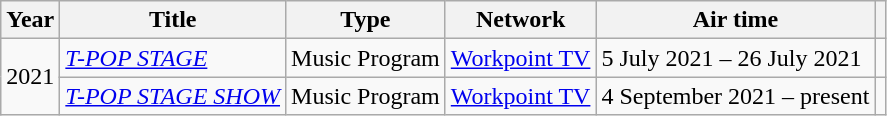<table class="wikitable plainrowheaders sortable">
<tr>
<th scope="col">Year</th>
<th scope="col">Title</th>
<th scope="col">Type</th>
<th scope="col">Network</th>
<th class="unsortable">Air time</th>
<th></th>
</tr>
<tr>
<td rowspan="2" style="text-align: center;">2021</td>
<td><em><a href='#'>T-POP STAGE</a></em></td>
<td>Music Program</td>
<td style="text-align: center;"><a href='#'>Workpoint TV</a></td>
<td>5 July 2021  – 26 July 2021</td>
<td></td>
</tr>
<tr>
<td><em><a href='#'>T-POP STAGE SHOW</a></em></td>
<td>Music Program</td>
<td><a href='#'>Workpoint TV</a></td>
<td>4 September 2021 – present</td>
<td></td>
</tr>
</table>
